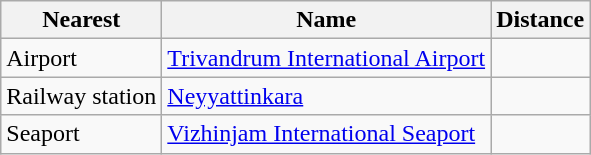<table class="wikitable" border="1">
<tr>
<th>Nearest</th>
<th>Name</th>
<th>Distance</th>
</tr>
<tr>
<td>Airport</td>
<td><a href='#'>Trivandrum International Airport</a></td>
<td></td>
</tr>
<tr>
<td>Railway station</td>
<td><a href='#'>Neyyattinkara</a></td>
<td></td>
</tr>
<tr>
<td>Seaport</td>
<td><a href='#'>Vizhinjam International Seaport</a></td>
<td></td>
</tr>
</table>
